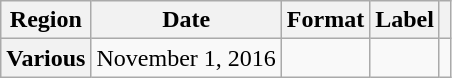<table class="wikitable plainrowheaders">
<tr>
<th scope="col">Region</th>
<th scope="col">Date</th>
<th scope="col">Format</th>
<th scope="col">Label</th>
<th scope="col"></th>
</tr>
<tr>
<th scope="row">Various</th>
<td>November 1, 2016</td>
<td></td>
<td scope="row"></td>
<td align="center"></td>
</tr>
</table>
